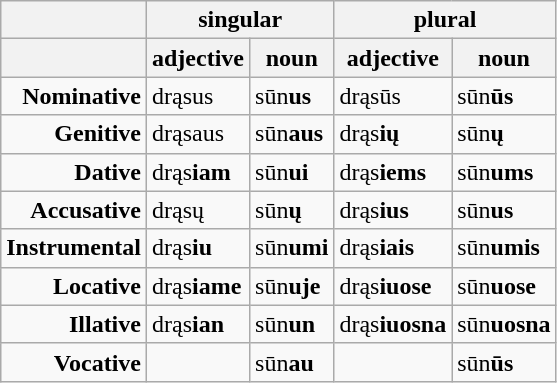<table class="wikitable">
<tr>
<th> </th>
<th colspan=2>singular</th>
<th colspan=2>plural</th>
</tr>
<tr>
<th> </th>
<th>adjective</th>
<th>noun</th>
<th>adjective</th>
<th>noun</th>
</tr>
<tr>
<td align="right"><strong>Nominative</strong></td>
<td>drąsus</td>
<td>sūn<strong>us</strong></td>
<td>drąsūs</td>
<td>sūn<strong>ūs</strong></td>
</tr>
<tr>
<td align="right"><strong>Genitive</strong></td>
<td>drąsaus</td>
<td>sūn<strong>aus</strong></td>
<td>drąs<strong>ių</strong></td>
<td>sūn<strong>ų</strong></td>
</tr>
<tr>
<td align="right"><strong>Dative</strong></td>
<td>drąs<strong>iam</strong></td>
<td>sūn<strong>ui</strong></td>
<td>drąs<strong>iems</strong></td>
<td>sūn<strong>ums</strong></td>
</tr>
<tr>
<td align="right"><strong>Accusative</strong></td>
<td>drąsų</td>
<td>sūn<strong>ų</strong></td>
<td>drąs<strong>ius</strong></td>
<td>sūn<strong>us</strong></td>
</tr>
<tr>
<td align="right"><strong>Instrumental</strong></td>
<td>drąs<strong>iu</strong></td>
<td>sūn<strong>umi</strong></td>
<td>drąs<strong>iais</strong></td>
<td>sūn<strong>umis</strong></td>
</tr>
<tr>
<td align="right"><strong>Locative</strong></td>
<td>drąs<strong>iame</strong></td>
<td>sūn<strong>uje</strong></td>
<td>drąs<strong>iuose</strong></td>
<td>sūn<strong>uose</strong></td>
</tr>
<tr>
<td align="right"><strong>Illative</strong></td>
<td>drąs<strong>ian</strong></td>
<td>sūn<strong>un</strong></td>
<td>drąs<strong>iuosna</strong></td>
<td>sūn<strong>uosna</strong></td>
</tr>
<tr>
<td align="right"><strong>Vocative</strong></td>
<td></td>
<td>sūn<strong>au</strong></td>
<td></td>
<td>sūn<strong>ūs</strong></td>
</tr>
</table>
